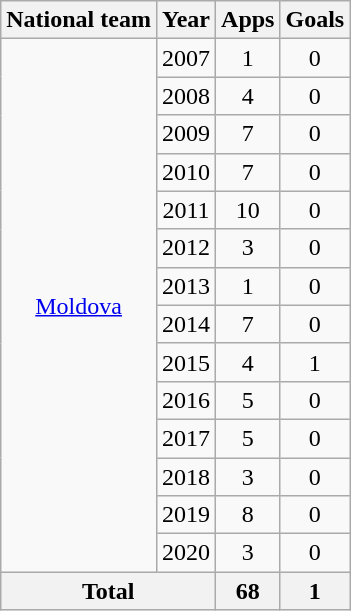<table class="wikitable" style="text-align:center">
<tr>
<th>National team</th>
<th>Year</th>
<th>Apps</th>
<th>Goals</th>
</tr>
<tr>
<td rowspan=14><a href='#'>Moldova</a></td>
<td>2007</td>
<td>1</td>
<td>0</td>
</tr>
<tr>
<td>2008</td>
<td>4</td>
<td>0</td>
</tr>
<tr>
<td>2009</td>
<td>7</td>
<td>0</td>
</tr>
<tr>
<td>2010</td>
<td>7</td>
<td>0</td>
</tr>
<tr>
<td>2011</td>
<td>10</td>
<td>0</td>
</tr>
<tr>
<td>2012</td>
<td>3</td>
<td>0</td>
</tr>
<tr>
<td>2013</td>
<td>1</td>
<td>0</td>
</tr>
<tr>
<td>2014</td>
<td>7</td>
<td>0</td>
</tr>
<tr>
<td>2015</td>
<td>4</td>
<td>1</td>
</tr>
<tr>
<td>2016</td>
<td>5</td>
<td>0</td>
</tr>
<tr>
<td>2017</td>
<td>5</td>
<td>0</td>
</tr>
<tr>
<td>2018</td>
<td>3</td>
<td>0</td>
</tr>
<tr>
<td>2019</td>
<td>8</td>
<td>0</td>
</tr>
<tr>
<td>2020</td>
<td>3</td>
<td>0</td>
</tr>
<tr>
<th colspan=2>Total</th>
<th>68</th>
<th>1</th>
</tr>
</table>
